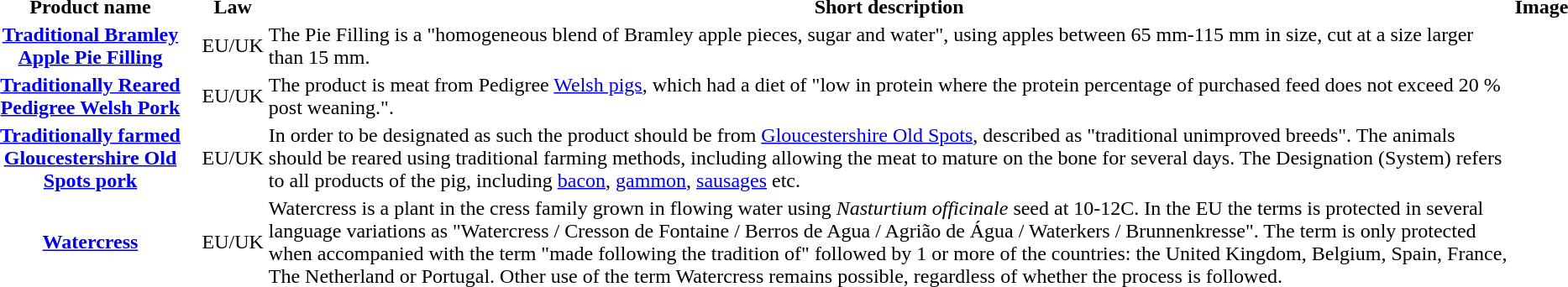<table>
<tr>
<th>Product name</th>
<th>Law</th>
<th>Short description</th>
<th>Image</th>
</tr>
<tr>
<th><a href='#'>Traditional Bramley Apple Pie Filling</a></th>
<td>EU/UK</td>
<td>The Pie Filling is a "homogeneous blend of Bramley apple pieces, sugar and water", using apples between 65 mm-115 mm in size, cut at a size larger than 15 mm.</td>
<td></td>
</tr>
<tr>
<th><a href='#'>Traditionally Reared Pedigree Welsh Pork</a></th>
<td>EU/UK</td>
<td>The product is meat from Pedigree <a href='#'>Welsh pigs</a>, which had a diet of "low in protein where the protein percentage of purchased feed does not exceed 20 % post weaning.".</td>
<td></td>
</tr>
<tr>
<th><a href='#'>Traditionally farmed Gloucestershire Old Spots pork</a></th>
<td>EU/UK</td>
<td>In order to be designated as such the product should be from <a href='#'>Gloucestershire Old Spots</a>, described as "traditional unimproved breeds". The animals should be reared using traditional farming methods, including allowing the meat to mature on the bone for several days. The Designation (System) refers to all products of the pig, including <a href='#'>bacon</a>, <a href='#'>gammon</a>, <a href='#'>sausages</a> etc.</td>
</tr>
<tr>
<th><a href='#'>Watercress</a></th>
<td>EU/UK</td>
<td>Watercress is a plant in the cress family grown in flowing water using <em>Nasturtium officinale</em> seed at 10-12C. In the EU the terms is protected in several language variations as "Watercress / Cresson de Fontaine / Berros de Agua / Agrião de Água / Waterkers / Brunnenkresse". The term is only protected when accompanied with the term "made following the tradition of" followed by 1 or more of the countries: the United Kingdom, Belgium, Spain, France, The Netherland or Portugal. Other use of the term Watercress remains possible, regardless of whether the process is followed.</td>
<td></td>
</tr>
<tr>
</tr>
</table>
